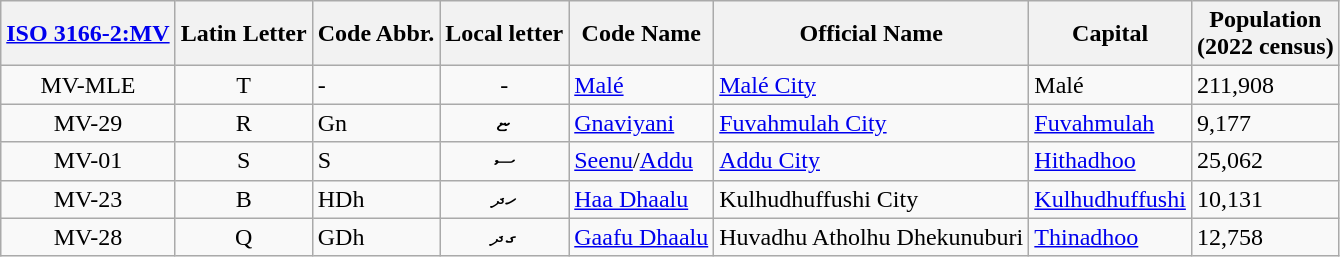<table class="wikitable sortable">
<tr>
<th><a href='#'>ISO 3166-2:MV</a></th>
<th>Latin Letter</th>
<th>Code Abbr.</th>
<th>Local letter</th>
<th>Code Name</th>
<th>Official Name</th>
<th>Capital</th>
<th>Population <br> (2022 census)</th>
</tr>
<tr>
<td align="center">MV-MLE</td>
<td align="center">T</td>
<td>-</td>
<td align="center">-</td>
<td><a href='#'>Malé</a></td>
<td><a href='#'>Malé City</a></td>
<td>Malé</td>
<td>211,908</td>
</tr>
<tr>
<td align="center">MV-29</td>
<td align="center">R</td>
<td>Gn</td>
<td align="center">ޏ</td>
<td><a href='#'>Gnaviyani</a></td>
<td><a href='#'>Fuvahmulah City</a></td>
<td><a href='#'>Fuvahmulah</a></td>
<td>9,177</td>
</tr>
<tr>
<td align="center">MV-01</td>
<td align="center">S</td>
<td>S</td>
<td align="center">ސ</td>
<td><a href='#'>Seenu</a>/<a href='#'>Addu</a></td>
<td><a href='#'>Addu City</a></td>
<td><a href='#'>Hithadhoo</a></td>
<td>25,062</td>
</tr>
<tr>
<td align="center">MV-23</td>
<td align="center">B</td>
<td>HDh</td>
<td align="center">ހދ</td>
<td><a href='#'>Haa Dhaalu</a></td>
<td>Kulhudhuffushi City</td>
<td><a href='#'>Kulhudhuffushi</a></td>
<td>10,131</td>
</tr>
<tr>
<td align="center">MV-28</td>
<td align="center">Q</td>
<td>GDh</td>
<td align="center">ގދ</td>
<td><a href='#'>Gaafu Dhaalu</a></td>
<td>Huvadhu Atholhu Dhekunuburi</td>
<td><a href='#'>Thinadhoo</a></td>
<td>12,758</td>
</tr>
</table>
